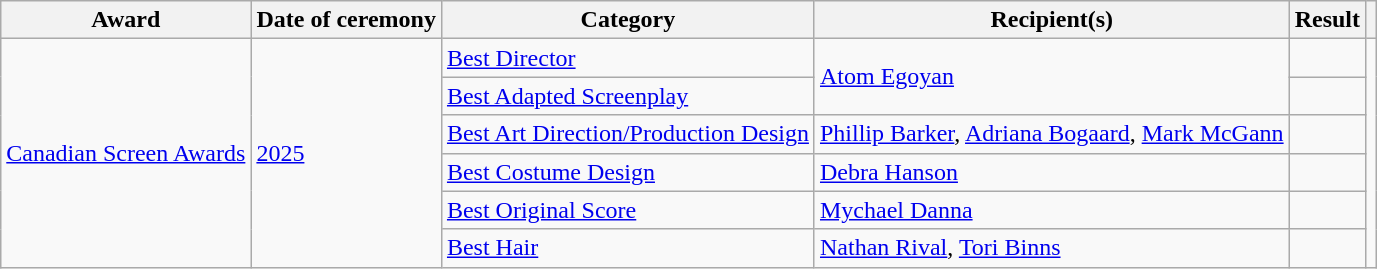<table class="wikitable sortable plainrowheaders">
<tr>
<th scope="col">Award</th>
<th scope="col">Date of ceremony</th>
<th scope="col">Category</th>
<th scope="col">Recipient(s)</th>
<th scope="col">Result</th>
<th scope="col" class="unsortable"></th>
</tr>
<tr>
<td rowspan=6><a href='#'>Canadian Screen Awards</a></td>
<td rowspan=6><a href='#'>2025</a></td>
<td><a href='#'>Best Director</a></td>
<td rowspan=2><a href='#'>Atom Egoyan</a></td>
<td></td>
<td rowspan=6></td>
</tr>
<tr>
<td><a href='#'>Best Adapted Screenplay</a></td>
<td></td>
</tr>
<tr>
<td><a href='#'>Best Art Direction/Production Design</a></td>
<td><a href='#'>Phillip Barker</a>, <a href='#'>Adriana Bogaard</a>, <a href='#'>Mark McGann</a></td>
<td></td>
</tr>
<tr>
<td><a href='#'>Best Costume Design</a></td>
<td><a href='#'>Debra Hanson</a></td>
<td></td>
</tr>
<tr>
<td><a href='#'>Best Original Score</a></td>
<td><a href='#'>Mychael Danna</a></td>
<td></td>
</tr>
<tr>
<td><a href='#'>Best Hair</a></td>
<td><a href='#'>Nathan Rival</a>, <a href='#'>Tori Binns</a></td>
<td></td>
</tr>
</table>
